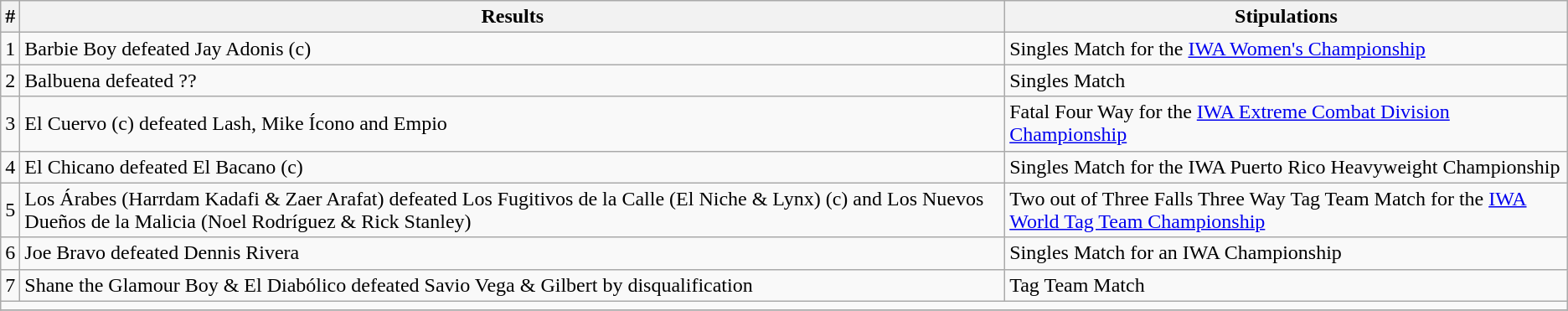<table class="wikitable">
<tr>
<th>#</th>
<th>Results</th>
<th>Stipulations</th>
</tr>
<tr>
<td>1</td>
<td>Barbie Boy defeated Jay Adonis (c)</td>
<td>Singles Match for the <a href='#'>IWA Women's Championship</a></td>
</tr>
<tr>
<td>2</td>
<td>Balbuena defeated ??</td>
<td>Singles Match</td>
</tr>
<tr>
<td>3</td>
<td>El Cuervo (c) defeated Lash, Mike Ícono and Empio</td>
<td>Fatal Four Way for the <a href='#'>IWA Extreme Combat Division Championship</a></td>
</tr>
<tr>
<td>4</td>
<td>El Chicano defeated El Bacano (c)</td>
<td>Singles Match for the IWA Puerto Rico Heavyweight Championship</td>
</tr>
<tr>
<td>5</td>
<td>Los Árabes (Harrdam Kadafi & Zaer Arafat) defeated Los Fugitivos de la Calle (El Niche & Lynx) (c) and Los Nuevos Dueños de la Malicia (Noel Rodríguez & Rick Stanley)</td>
<td>Two out of Three Falls Three Way Tag Team Match for the <a href='#'>IWA World Tag Team Championship</a></td>
</tr>
<tr>
<td>6</td>
<td>Joe Bravo defeated Dennis Rivera</td>
<td>Singles Match for an IWA Championship</td>
</tr>
<tr>
<td>7</td>
<td>Shane the Glamour Boy & El Diabólico defeated Savio Vega & Gilbert by disqualification</td>
<td>Tag Team Match</td>
</tr>
<tr>
<td colspan="10"></td>
</tr>
<tr>
</tr>
</table>
